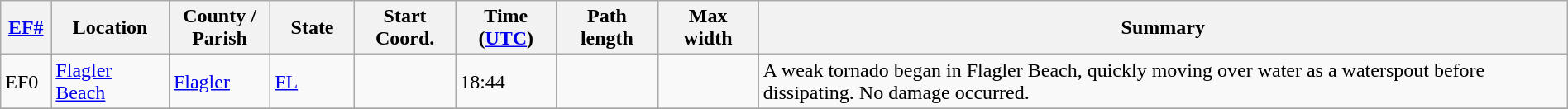<table class="wikitable sortable" style="width:100%;">
<tr>
<th scope="col"  style="width:3%; text-align:center;"><a href='#'>EF#</a></th>
<th scope="col"  style="width:7%; text-align:center;" class="unsortable">Location</th>
<th scope="col"  style="width:6%; text-align:center;" class="unsortable">County / Parish</th>
<th scope="col"  style="width:5%; text-align:center;">State</th>
<th scope="col"  style="width:6%; text-align:center;">Start Coord.</th>
<th scope="col"  style="width:6%; text-align:center;">Time (<a href='#'>UTC</a>)</th>
<th scope="col"  style="width:6%; text-align:center;">Path length</th>
<th scope="col"  style="width:6%; text-align:center;">Max width</th>
<th scope="col" class="unsortable" style="width:48%; text-align:center;">Summary</th>
</tr>
<tr>
<td bgcolor=>EF0</td>
<td><a href='#'>Flagler Beach</a></td>
<td><a href='#'>Flagler</a></td>
<td><a href='#'>FL</a></td>
<td></td>
<td>18:44</td>
<td></td>
<td></td>
<td>A weak tornado began in Flagler Beach, quickly moving over water as a waterspout before dissipating. No damage occurred.</td>
</tr>
<tr>
</tr>
</table>
